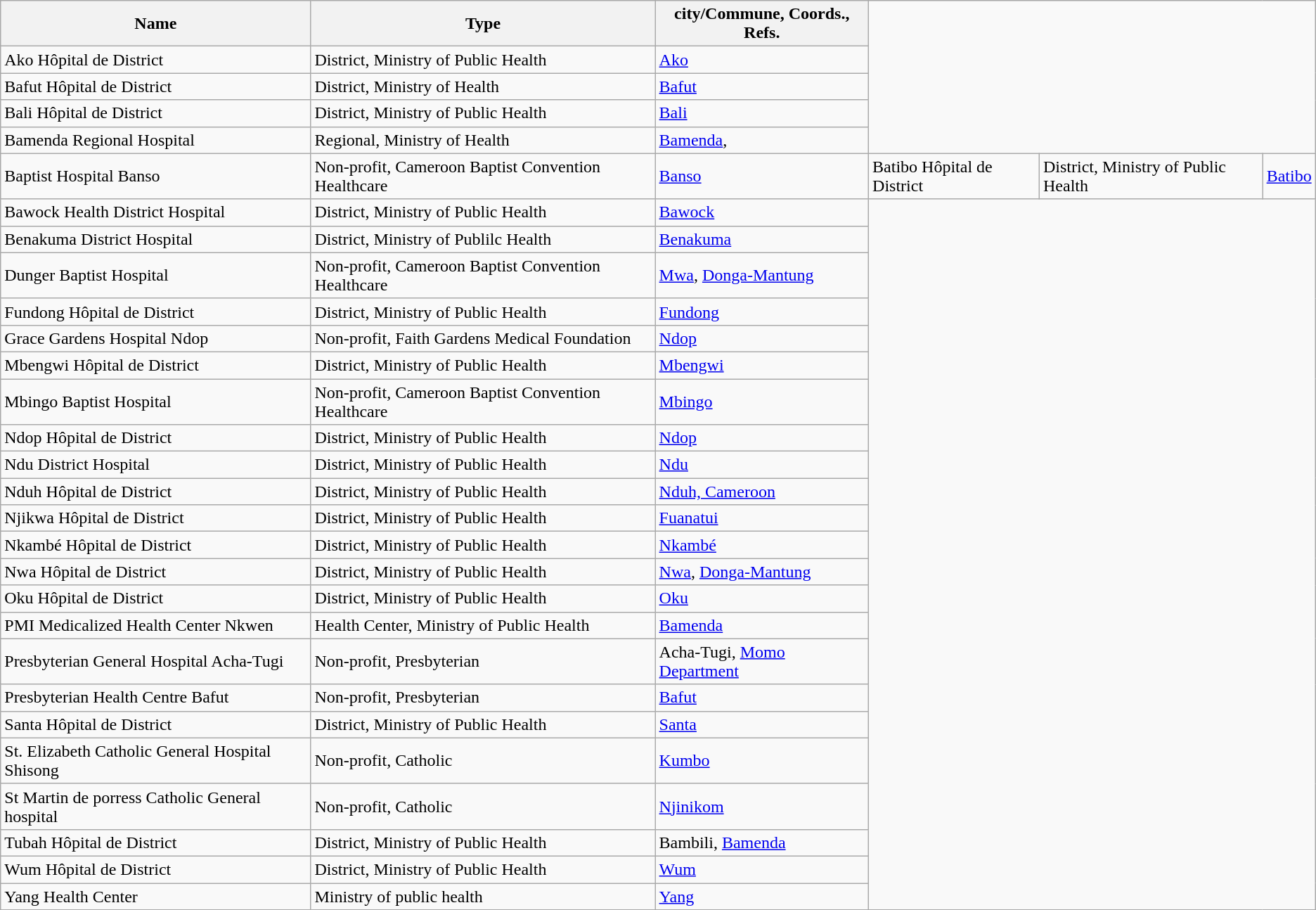<table class="wikitable sortable">
<tr>
<th>Name</th>
<th>Type</th>
<th>city/Commune, Coords., Refs.</th>
</tr>
<tr>
<td>Ako Hôpital de District</td>
<td>District, Ministry of Public Health</td>
<td><a href='#'>Ako</a></td>
</tr>
<tr>
<td>Bafut Hôpital de District</td>
<td>District, Ministry of Health</td>
<td><a href='#'>Bafut</a></td>
</tr>
<tr>
<td>Bali Hôpital de District</td>
<td>District, Ministry of Public Health</td>
<td><a href='#'>Bali</a></td>
</tr>
<tr>
<td>Bamenda Regional Hospital</td>
<td>Regional, Ministry of Health</td>
<td><a href='#'>Bamenda</a>, <small></small></td>
</tr>
<tr>
<td>Baptist Hospital Banso</td>
<td>Non-profit, Cameroon Baptist Convention Healthcare</td>
<td><a href='#'>Banso</a></td>
<td>Batibo Hôpital de District</td>
<td>District, Ministry of Public Health</td>
<td><a href='#'>Batibo</a></td>
</tr>
<tr>
<td>Bawock Health District Hospital</td>
<td>District, Ministry of Public Health</td>
<td><a href='#'>Bawock</a></td>
</tr>
<tr>
<td>Benakuma District Hospital</td>
<td>District, Ministry of Publilc Health</td>
<td><a href='#'>Benakuma</a></td>
</tr>
<tr shalom clinic||Non-profit||>
<td>Dunger Baptist Hospital</td>
<td>Non-profit, Cameroon Baptist Convention Healthcare</td>
<td><a href='#'>Mwa</a>, <a href='#'>Donga-Mantung</a></td>
</tr>
<tr>
<td>Fundong Hôpital de District</td>
<td>District, Ministry of Public Health</td>
<td><a href='#'>Fundong</a></td>
</tr>
<tr>
<td>Grace Gardens Hospital Ndop</td>
<td>Non-profit, Faith  Gardens Medical Foundation</td>
<td><a href='#'>Ndop</a></td>
</tr>
<tr>
<td>Mbengwi Hôpital de District</td>
<td>District, Ministry of Public Health</td>
<td><a href='#'>Mbengwi</a></td>
</tr>
<tr>
<td>Mbingo Baptist Hospital</td>
<td>Non-profit, Cameroon Baptist Convention Healthcare</td>
<td><a href='#'>Mbingo</a></td>
</tr>
<tr>
<td>Ndop Hôpital de District</td>
<td>District, Ministry of Public Health</td>
<td><a href='#'>Ndop</a></td>
</tr>
<tr>
<td>Ndu District Hospital</td>
<td>District, Ministry of Public Health</td>
<td><a href='#'>Ndu</a></td>
</tr>
<tr>
<td>Nduh Hôpital de District</td>
<td>District, Ministry of Public Health</td>
<td><a href='#'>Nduh, Cameroon</a></td>
</tr>
<tr>
<td>Njikwa Hôpital de District</td>
<td>District, Ministry of Public Health</td>
<td><a href='#'>Fuanatui</a></td>
</tr>
<tr>
<td>Nkambé Hôpital de District</td>
<td>District, Ministry of Public Health</td>
<td><a href='#'>Nkambé</a></td>
</tr>
<tr>
<td>Nwa Hôpital de District</td>
<td>District, Ministry of Public Health</td>
<td><a href='#'>Nwa</a>, <a href='#'>Donga-Mantung</a></td>
</tr>
<tr>
<td>Oku Hôpital de District</td>
<td>District, Ministry of Public Health</td>
<td><a href='#'>Oku</a></td>
</tr>
<tr>
<td>PMI Medicalized Health Center Nkwen</td>
<td>Health Center, Ministry of Public Health</td>
<td><a href='#'>Bamenda</a></td>
</tr>
<tr>
<td>Presbyterian General Hospital Acha-Tugi</td>
<td>Non-profit, Presbyterian</td>
<td>Acha-Tugi, <a href='#'>Momo Department</a></td>
</tr>
<tr>
<td>Presbyterian Health Centre Bafut</td>
<td>Non-profit, Presbyterian</td>
<td><a href='#'>Bafut</a></td>
</tr>
<tr>
<td>Santa Hôpital de District</td>
<td>District, Ministry of Public Health</td>
<td><a href='#'>Santa</a></td>
</tr>
<tr>
<td>St. Elizabeth Catholic General Hospital Shisong</td>
<td>Non-profit, Catholic</td>
<td><a href='#'>Kumbo</a></td>
</tr>
<tr>
<td>St Martin de porress Catholic General hospital</td>
<td>Non-profit, Catholic</td>
<td><a href='#'>Njinikom</a></td>
</tr>
<tr>
<td>Tubah Hôpital de District</td>
<td>District, Ministry of Public Health</td>
<td>Bambili, <a href='#'>Bamenda</a></td>
</tr>
<tr>
<td>Wum Hôpital de District</td>
<td>District,  Ministry of Public Health</td>
<td><a href='#'>Wum</a></td>
</tr>
<tr>
<td>Yang  Health Center</td>
<td>Ministry of public health</td>
<td><a href='#'>Yang</a></td>
</tr>
</table>
